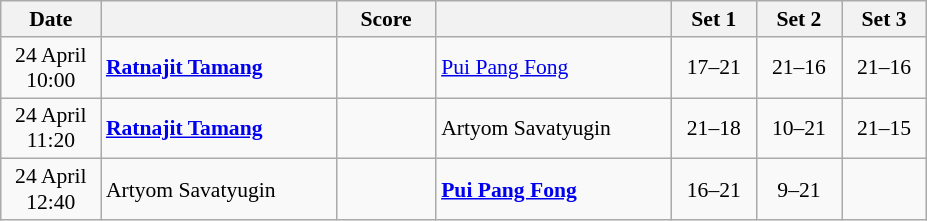<table class="wikitable" style="text-align: center; font-size:90% ">
<tr>
<th width="60">Date</th>
<th align="right" width="150"></th>
<th width="60">Score</th>
<th align="left" width="150"></th>
<th width="50">Set 1</th>
<th width="50">Set 2</th>
<th width="50">Set 3</th>
</tr>
<tr>
<td>24 April 10:00</td>
<td align="left"><strong> <a href='#'>Ratnajit Tamang</a></strong></td>
<td align="center"></td>
<td align="left"> <a href='#'>Pui Pang Fong</a></td>
<td>17–21</td>
<td>21–16</td>
<td>21–16</td>
</tr>
<tr>
<td>24 April 11:20</td>
<td align="left"><strong> <a href='#'>Ratnajit Tamang</a></strong></td>
<td align="center"></td>
<td align="left"> Artyom Savatyugin</td>
<td>21–18</td>
<td>10–21</td>
<td>21–15</td>
</tr>
<tr>
<td>24 April 12:40</td>
<td align="left"> Artyom Savatyugin</td>
<td align="center"></td>
<td align="left"><strong> <a href='#'>Pui Pang Fong</a></strong></td>
<td>16–21</td>
<td>9–21</td>
<td></td>
</tr>
</table>
